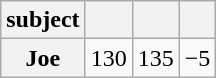<table class="wikitable" align="center">
<tr>
<th>subject</th>
<th></th>
<th></th>
<th></th>
</tr>
<tr>
<th>Joe</th>
<td>130</td>
<td>135</td>
<td>−5</td>
</tr>
</table>
